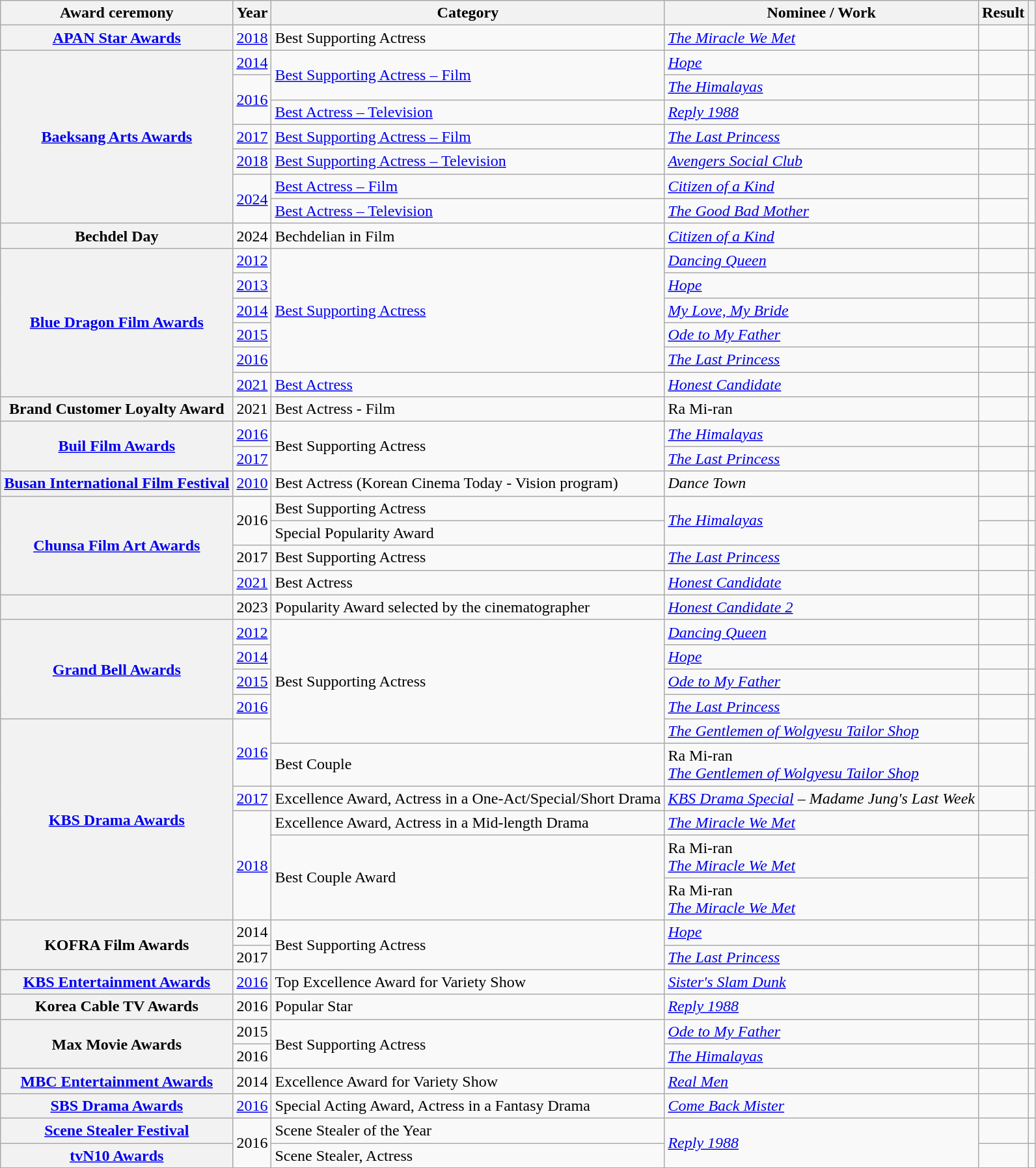<table class="wikitable plainrowheaders sortable">
<tr>
<th scope="col">Award ceremony</th>
<th scope="col">Year</th>
<th scope="col">Category</th>
<th scope="col">Nominee / Work</th>
<th scope="col">Result</th>
<th scope="col" class="unsortable"></th>
</tr>
<tr>
<th scope="row"><a href='#'>APAN Star Awards</a></th>
<td style="text-align:center"><a href='#'>2018</a></td>
<td>Best Supporting Actress</td>
<td><em><a href='#'>The Miracle We Met</a></em></td>
<td></td>
<td style="text-align:center"></td>
</tr>
<tr>
<th scope="row" rowspan="7"><a href='#'>Baeksang Arts Awards</a></th>
<td style="text-align:center"><a href='#'>2014</a></td>
<td rowspan="2"><a href='#'>Best Supporting Actress – Film</a></td>
<td><a href='#'><em>Hope</em></a></td>
<td></td>
<td style="text-align:center"></td>
</tr>
<tr>
<td rowspan="2" style="text-align:center"><a href='#'>2016</a></td>
<td><a href='#'><em>The Himalayas</em></a></td>
<td></td>
<td style="text-align:center"></td>
</tr>
<tr>
<td><a href='#'>Best Actress – Television</a></td>
<td><em><a href='#'>Reply 1988</a></em></td>
<td></td>
<td style="text-align:center"></td>
</tr>
<tr>
<td style="text-align:center"><a href='#'>2017</a></td>
<td><a href='#'>Best Supporting Actress – Film</a></td>
<td><em><a href='#'>The Last Princess</a></em></td>
<td></td>
<td style="text-align:center"></td>
</tr>
<tr>
<td style="text-align:center"><a href='#'>2018</a></td>
<td><a href='#'>Best Supporting Actress – Television</a></td>
<td><em><a href='#'>Avengers Social Club</a></em></td>
<td></td>
<td style="text-align:center"></td>
</tr>
<tr>
<td rowspan="2" style="text-align:center"><a href='#'>2024</a></td>
<td><a href='#'>Best Actress – Film</a></td>
<td><em><a href='#'>Citizen of a Kind</a></em></td>
<td></td>
<td rowspan="2" style="text-align:center"></td>
</tr>
<tr>
<td><a href='#'>Best Actress – Television</a></td>
<td><em><a href='#'>The Good Bad Mother</a></em></td>
<td></td>
</tr>
<tr>
<th scope="row">Bechdel Day</th>
<td style="text-align:center">2024</td>
<td>Bechdelian in Film</td>
<td><em><a href='#'>Citizen of a Kind</a></em></td>
<td></td>
<td style="text-align:center"></td>
</tr>
<tr>
<th scope="row"  rowspan="6"><a href='#'>Blue Dragon Film Awards</a></th>
<td style="text-align:center"><a href='#'>2012</a></td>
<td rowspan="5"><a href='#'>Best Supporting Actress</a></td>
<td><a href='#'><em>Dancing Queen</em></a></td>
<td></td>
<td style="text-align:center"></td>
</tr>
<tr>
<td style="text-align:center"><a href='#'>2013</a></td>
<td><a href='#'><em>Hope</em></a></td>
<td></td>
<td style="text-align:center"></td>
</tr>
<tr>
<td style="text-align:center"><a href='#'>2014</a></td>
<td><a href='#'><em>My Love, My Bride</em></a></td>
<td></td>
<td style="text-align:center"></td>
</tr>
<tr>
<td style="text-align:center"><a href='#'>2015</a></td>
<td><em><a href='#'>Ode to My Father</a></em></td>
<td></td>
<td style="text-align:center"></td>
</tr>
<tr>
<td style="text-align:center"><a href='#'>2016</a></td>
<td><em><a href='#'>The Last Princess</a></em></td>
<td></td>
<td style="text-align:center"></td>
</tr>
<tr>
<td><a href='#'>2021</a></td>
<td><a href='#'>Best Actress</a></td>
<td><em><a href='#'>Honest Candidate</a></em></td>
<td></td>
<td style="text-align:center"></td>
</tr>
<tr>
<th scope="row">Brand Customer Loyalty Award</th>
<td style="text-align:center">2021</td>
<td>Best Actress - Film</td>
<td>Ra Mi-ran</td>
<td></td>
<td style="text-align:center"></td>
</tr>
<tr>
<th scope="row"  rowspan="2"><a href='#'>Buil Film Awards</a></th>
<td style="text-align:center"><a href='#'>2016</a></td>
<td rowspan="2">Best Supporting Actress</td>
<td><a href='#'><em>The Himalayas</em></a></td>
<td></td>
<td style="text-align:center"></td>
</tr>
<tr>
<td style="text-align:center"><a href='#'>2017</a></td>
<td><em><a href='#'>The Last Princess</a></em></td>
<td></td>
<td style="text-align:center"></td>
</tr>
<tr>
<th scope="row"><a href='#'>Busan International Film Festival</a></th>
<td style="text-align:center"><a href='#'>2010</a></td>
<td>Best Actress (Korean Cinema Today - Vision program)</td>
<td><em>Dance Town</em></td>
<td></td>
<td style="text-align:center"></td>
</tr>
<tr>
<th scope="row"  rowspan="4"><a href='#'>Chunsa Film Art Awards</a></th>
<td rowspan="2" style="text-align:center">2016</td>
<td>Best Supporting Actress</td>
<td rowspan="2"><a href='#'><em>The Himalayas</em></a></td>
<td></td>
<td style="text-align:center"></td>
</tr>
<tr>
<td>Special Popularity Award</td>
<td></td>
<td style="text-align:center"></td>
</tr>
<tr>
<td style="text-align:center">2017</td>
<td>Best Supporting Actress</td>
<td><em><a href='#'>The Last Princess</a></em></td>
<td></td>
<td style="text-align:center"></td>
</tr>
<tr>
<td style="text-align:center"><a href='#'>2021</a></td>
<td>Best Actress</td>
<td><em><a href='#'>Honest Candidate</a></em></td>
<td></td>
<td style="text-align:center"></td>
</tr>
<tr>
<th scope="row"></th>
<td style="text-align:center">2023</td>
<td>Popularity Award selected by the cinematographer</td>
<td><em><a href='#'>Honest Candidate 2</a></em></td>
<td></td>
<td style="text-align:center"></td>
</tr>
<tr>
<th scope="row"  rowspan="4"><a href='#'>Grand Bell Awards</a></th>
<td style="text-align:center"><a href='#'>2012</a></td>
<td rowspan="5">Best Supporting Actress</td>
<td><a href='#'><em>Dancing Queen</em></a></td>
<td></td>
<td style="text-align:center"></td>
</tr>
<tr>
<td style="text-align:center"><a href='#'>2014</a></td>
<td><a href='#'><em>Hope</em></a></td>
<td></td>
<td style="text-align:center"></td>
</tr>
<tr>
<td style="text-align:center"><a href='#'>2015</a></td>
<td><em><a href='#'>Ode to My Father</a></em></td>
<td></td>
<td style="text-align:center"></td>
</tr>
<tr>
<td style="text-align:center"><a href='#'>2016</a></td>
<td><em><a href='#'>The Last Princess</a></em></td>
<td></td>
<td style="text-align:center"></td>
</tr>
<tr>
<th scope="row"  rowspan="6"><a href='#'>KBS Drama Awards</a></th>
<td rowspan="2" style="text-align:center"><a href='#'>2016</a></td>
<td><em><a href='#'>The Gentlemen of Wolgyesu Tailor Shop</a></em></td>
<td></td>
<td rowspan="2" style="text-align:center"></td>
</tr>
<tr>
<td>Best Couple</td>
<td>Ra Mi-ran  <br><em><a href='#'>The Gentlemen of Wolgyesu Tailor Shop</a></em></td>
<td></td>
</tr>
<tr>
<td style="text-align:center"><a href='#'>2017</a></td>
<td>Excellence Award, Actress in a One-Act/Special/Short Drama</td>
<td><em><a href='#'>KBS Drama Special</a> – Madame Jung's Last Week</em></td>
<td></td>
<td style="text-align:center"></td>
</tr>
<tr>
<td rowspan="3" style="text-align:center"><a href='#'>2018</a></td>
<td>Excellence Award, Actress in a Mid-length Drama</td>
<td><em><a href='#'>The Miracle We Met</a></em></td>
<td></td>
<td rowspan="3" style="text-align:center"></td>
</tr>
<tr>
<td rowspan="2">Best Couple Award</td>
<td>Ra Mi-ran <br><em><a href='#'>The Miracle We Met</a></em></td>
<td></td>
</tr>
<tr>
<td>Ra Mi-ran <br><em><a href='#'>The Miracle We Met</a></em></td>
<td></td>
</tr>
<tr>
<th scope="row"  rowspan="2">KOFRA Film Awards</th>
<td style="text-align:center">2014</td>
<td rowspan="2">Best Supporting Actress</td>
<td><a href='#'><em>Hope</em></a></td>
<td></td>
<td style="text-align:center"></td>
</tr>
<tr>
<td style="text-align:center">2017</td>
<td><em><a href='#'>The Last Princess</a></em></td>
<td></td>
<td style="text-align:center"></td>
</tr>
<tr>
<th scope="row"><a href='#'>KBS Entertainment Awards</a></th>
<td style="text-align:center"><a href='#'>2016</a></td>
<td>Top Excellence Award for Variety Show</td>
<td><em><a href='#'>Sister's Slam Dunk</a></em></td>
<td></td>
<td style="text-align:center"></td>
</tr>
<tr>
<th scope="row">Korea Cable TV Awards</th>
<td style="text-align:center">2016</td>
<td>Popular Star</td>
<td><em><a href='#'>Reply 1988</a></em></td>
<td></td>
<td style="text-align:center"></td>
</tr>
<tr>
<th scope="row"  rowspan="2">Max Movie Awards</th>
<td style="text-align:center">2015</td>
<td rowspan="2">Best Supporting Actress</td>
<td><em><a href='#'>Ode to My Father</a></em></td>
<td></td>
<td style="text-align:center"></td>
</tr>
<tr>
<td style="text-align:center">2016</td>
<td><a href='#'><em>The Himalayas</em></a></td>
<td></td>
<td style="text-align:center"></td>
</tr>
<tr>
<th scope="row"><a href='#'>MBC Entertainment Awards</a></th>
<td style="text-align:center">2014</td>
<td>Excellence Award for Variety Show</td>
<td><a href='#'><em>Real Men</em></a></td>
<td></td>
<td style="text-align:center"></td>
</tr>
<tr>
<th scope="row"><a href='#'>SBS Drama Awards</a></th>
<td style="text-align:center"><a href='#'>2016</a></td>
<td>Special Acting Award, Actress in a Fantasy Drama</td>
<td><em><a href='#'>Come Back Mister</a></em></td>
<td></td>
<td style="text-align:center"></td>
</tr>
<tr>
<th scope="row"><a href='#'>Scene Stealer Festival</a></th>
<td rowspan="2" style="text-align:center">2016</td>
<td>Scene Stealer of the Year</td>
<td rowspan="2"><em><a href='#'>Reply 1988</a></em></td>
<td></td>
<td style="text-align:center"></td>
</tr>
<tr>
<th scope="row"><a href='#'>tvN10 Awards</a></th>
<td>Scene Stealer, Actress</td>
<td></td>
<td style="text-align:center"></td>
</tr>
</table>
